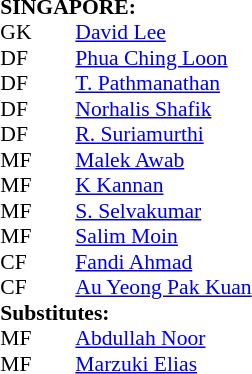<table cellspacing="0" cellpadding="0" style="font-size:90%; margin:auto;">
<tr>
<td colspan="4"><strong>SINGAPORE:</strong></td>
</tr>
<tr>
<th width="25"></th>
<th width="25"></th>
</tr>
<tr>
<td>GK</td>
<td><strong></strong></td>
<td><a href='#'>David Lee</a></td>
</tr>
<tr>
<td>DF</td>
<td><strong></strong></td>
<td><a href='#'>Phua Ching Loon</a></td>
</tr>
<tr>
<td>DF</td>
<td><strong></strong></td>
<td><a href='#'>T. Pathmanathan</a></td>
</tr>
<tr>
<td>DF</td>
<td><strong></strong></td>
<td><a href='#'>Norhalis Shafik</a></td>
</tr>
<tr>
<td>DF</td>
<td><strong></strong></td>
<td><a href='#'>R. Suriamurthi</a></td>
</tr>
<tr>
<td>MF</td>
<td><strong></strong></td>
<td><a href='#'>Malek Awab</a></td>
</tr>
<tr>
<td>MF</td>
<td><strong></strong></td>
<td><a href='#'>K Kannan</a></td>
<td></td>
<td></td>
</tr>
<tr>
<td>MF</td>
<td><strong></strong></td>
<td><a href='#'>S. Selvakumar</a></td>
</tr>
<tr>
<td>MF</td>
<td><strong></strong></td>
<td><a href='#'>Salim Moin</a></td>
<td></td>
<td></td>
</tr>
<tr>
<td>CF</td>
<td><strong></strong></td>
<td><a href='#'>Fandi Ahmad</a></td>
</tr>
<tr>
<td>CF</td>
<td><strong></strong></td>
<td><a href='#'>Au Yeong Pak Kuan</a></td>
</tr>
<tr>
<td colspan=3><strong>Substitutes:</strong></td>
</tr>
<tr>
<td>MF</td>
<td><strong></strong></td>
<td><a href='#'>Abdullah Noor</a></td>
<td></td>
<td></td>
</tr>
<tr>
<td>MF</td>
<td><strong></strong></td>
<td><a href='#'>Marzuki Elias</a></td>
<td></td>
<td></td>
</tr>
<tr>
</tr>
</table>
